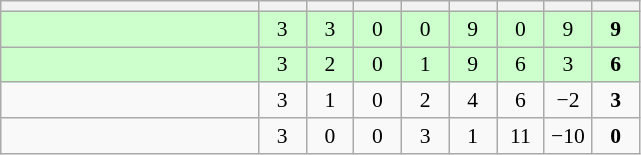<table class="wikitable" style="text-align: center; font-size: 90%;">
<tr>
<th width=165></th>
<th width=25></th>
<th width=25></th>
<th width=25></th>
<th width=25></th>
<th width=25></th>
<th width=25></th>
<th width=25></th>
<th width=25></th>
</tr>
<tr style="background:#cfc;">
<td style="text-align:left;"></td>
<td>3</td>
<td>3</td>
<td>0</td>
<td>0</td>
<td>9</td>
<td>0</td>
<td>9</td>
<td><strong>9</strong></td>
</tr>
<tr style="background:#cfc;">
<td style="text-align:left;"></td>
<td>3</td>
<td>2</td>
<td>0</td>
<td>1</td>
<td>9</td>
<td>6</td>
<td>3</td>
<td><strong>6</strong></td>
</tr>
<tr>
<td style="text-align:left;"></td>
<td>3</td>
<td>1</td>
<td>0</td>
<td>2</td>
<td>4</td>
<td>6</td>
<td>−2</td>
<td><strong>3</strong></td>
</tr>
<tr>
<td style="text-align:left;"></td>
<td>3</td>
<td>0</td>
<td>0</td>
<td>3</td>
<td>1</td>
<td>11</td>
<td>−10</td>
<td><strong>0</strong></td>
</tr>
</table>
